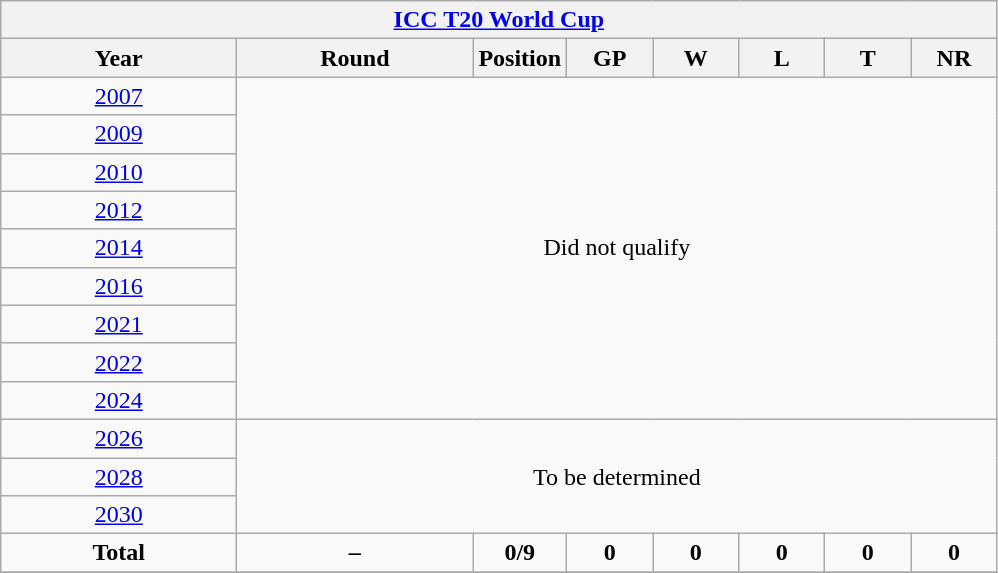<table class="wikitable" style="text-align: center;">
<tr>
<th colspan=8><a href='#'>ICC T20 World Cup</a></th>
</tr>
<tr>
<th width=150>Year</th>
<th width=150>Round</th>
<th width=50>Position</th>
<th width=50>GP</th>
<th width=50>W</th>
<th width=50>L</th>
<th width=50>T</th>
<th width=50>NR</th>
</tr>
<tr>
<td> <a href='#'>2007</a></td>
<td colspan="7" rowspan="9">Did not qualify</td>
</tr>
<tr>
<td> <a href='#'>2009</a></td>
</tr>
<tr>
<td> <a href='#'>2010</a></td>
</tr>
<tr>
<td> <a href='#'>2012</a></td>
</tr>
<tr>
<td> <a href='#'>2014</a></td>
</tr>
<tr>
<td> <a href='#'>2016</a></td>
</tr>
<tr>
<td> <a href='#'>2021</a></td>
</tr>
<tr>
<td> <a href='#'>2022</a></td>
</tr>
<tr>
<td> <a href='#'>2024</a></td>
</tr>
<tr>
<td> <a href='#'>2026</a></td>
<td colspan="7" rowspan=3>To be determined</td>
</tr>
<tr>
<td> <a href='#'>2028</a></td>
</tr>
<tr>
<td> <a href='#'>2030</a></td>
</tr>
<tr>
<td><strong>Total</strong></td>
<td><strong>–</strong></td>
<td><strong>0/9</strong></td>
<td><strong>0</strong></td>
<td><strong>0</strong></td>
<td><strong>0</strong></td>
<td><strong>0</strong></td>
<td><strong>0</strong></td>
</tr>
<tr>
</tr>
</table>
